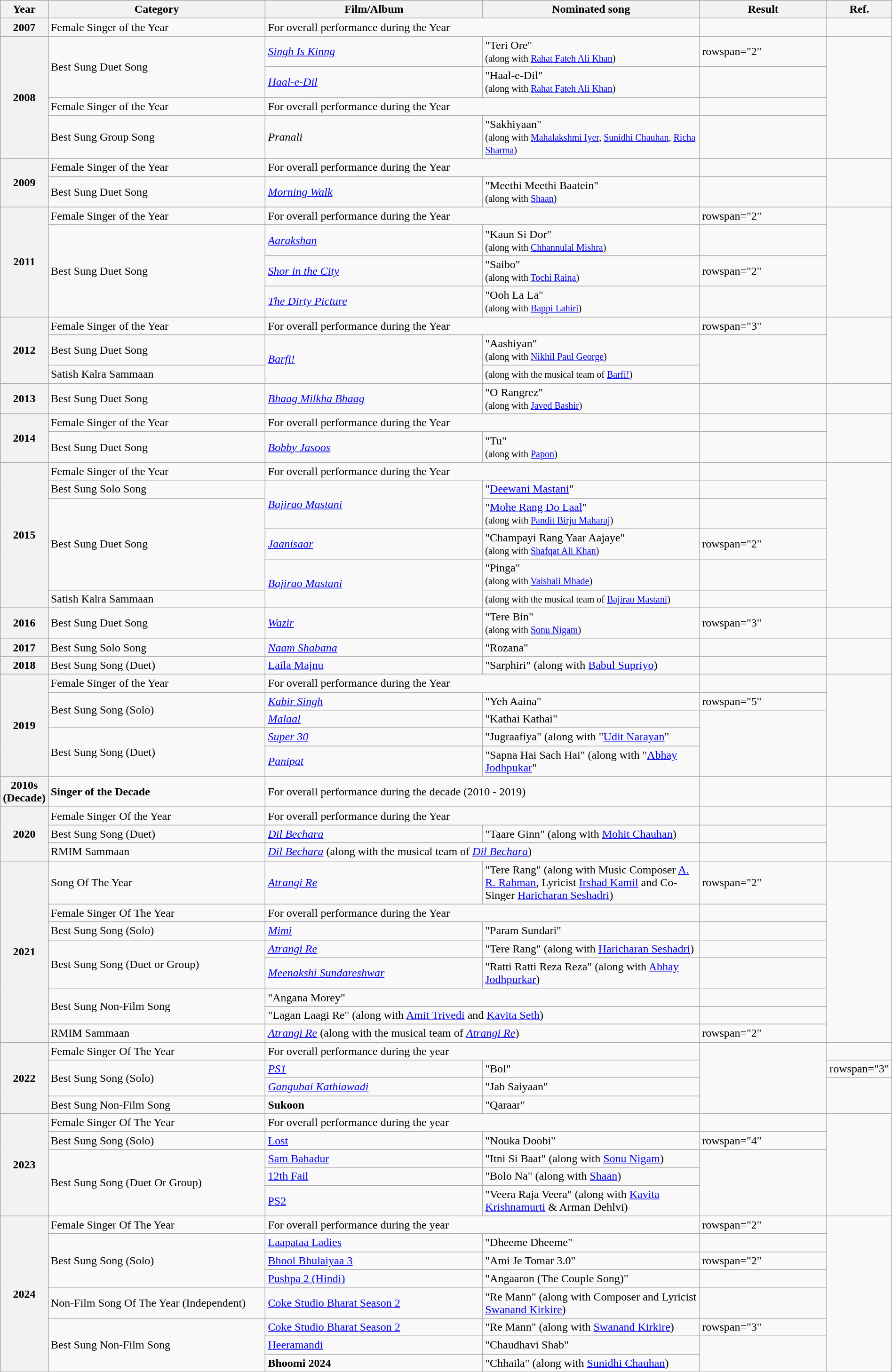<table class="wikitable plainrowheaders" width="100%" textcolor:#000;">
<tr>
<th scope="col" width=5%><strong>Year</strong></th>
<th scope="col" width=26%><strong>Category</strong></th>
<th scope="col" width=26%><strong>Film/Album</strong></th>
<th scope="col" width=26%><strong>Nominated song</strong></th>
<th scope="col" width=15%><strong>Result</strong></th>
<th scope="col" width=2%><strong>Ref.</strong></th>
</tr>
<tr>
<th scope="row"><strong>2007</strong></th>
<td>Female Singer of the Year</td>
<td colspan="2">For overall performance during the Year</td>
<td></td>
<td></td>
</tr>
<tr>
<th scope="row" rowspan="4"><strong>2008</strong></th>
<td rowspan="2">Best Sung Duet Song</td>
<td><em><a href='#'>Singh Is Kinng</a></em></td>
<td>"Teri Ore"<br><small>(along with <a href='#'>Rahat Fateh Ali Khan</a>)</small></td>
<td>rowspan="2" </td>
<td rowspan="4"></td>
</tr>
<tr>
<td><em><a href='#'>Haal-e-Dil</a></em></td>
<td>"Haal-e-Dil"<br><small>(along with <a href='#'>Rahat Fateh Ali Khan</a>)</small></td>
</tr>
<tr>
<td>Female Singer of the Year</td>
<td colspan="2">For overall performance during the Year</td>
<td></td>
</tr>
<tr>
<td>Best Sung Group Song</td>
<td><em>Pranali</em></td>
<td>"Sakhiyaan"<br><small>(along with <a href='#'>Mahalakshmi Iyer</a>, <a href='#'>Sunidhi Chauhan</a>, <a href='#'>Richa Sharma</a>)</small></td>
<td></td>
</tr>
<tr>
<th scope="row" rowspan="2"><strong>2009</strong></th>
<td>Female Singer of the Year</td>
<td colspan="2">For overall performance during the Year</td>
<td></td>
<td rowspan="2"></td>
</tr>
<tr>
<td>Best Sung Duet Song</td>
<td><em><a href='#'>Morning Walk</a></em></td>
<td>"Meethi Meethi Baatein"<br><small>(along with <a href='#'>Shaan</a>)</small></td>
<td></td>
</tr>
<tr>
<th scope="row" rowspan="4"><strong>2011</strong></th>
<td>Female Singer of the Year</td>
<td colspan="2">For overall performance during the Year</td>
<td>rowspan="2" </td>
<td rowspan="4"></td>
</tr>
<tr>
<td rowspan="3">Best Sung Duet Song</td>
<td><em><a href='#'>Aarakshan</a></em></td>
<td>"Kaun Si Dor"<br><small>(along with <a href='#'>Chhannulal Mishra</a>)</small></td>
</tr>
<tr>
<td><em><a href='#'>Shor in the City</a></em></td>
<td>"Saibo"<br><small>(along with <a href='#'>Tochi Raina</a>)</small></td>
<td>rowspan="2" </td>
</tr>
<tr>
<td><em><a href='#'>The Dirty Picture</a></em></td>
<td>"Ooh La La"<br><small>(along with <a href='#'>Bappi Lahiri</a>)</small></td>
</tr>
<tr>
<th scope="row" rowspan="3"><strong>2012</strong></th>
<td>Female Singer of the Year</td>
<td colspan="2">For overall performance during the Year</td>
<td>rowspan="3" </td>
<td rowspan="3"></td>
</tr>
<tr>
<td>Best Sung Duet Song</td>
<td rowspan="2"><em><a href='#'>Barfi!</a></em></td>
<td>"Aashiyan"<br><small>(along with <a href='#'>Nikhil Paul George</a>)</small></td>
</tr>
<tr>
<td>Satish Kalra Sammaan</td>
<td><small>(along with the musical team of <a href='#'>Barfi!</a>)</small></td>
</tr>
<tr>
<th scope="row"><strong>2013</strong></th>
<td>Best Sung Duet Song</td>
<td><em><a href='#'>Bhaag Milkha Bhaag</a></em></td>
<td>"O Rangrez"<br><small>(along with <a href='#'>Javed Bashir</a>)</small></td>
<td></td>
<td></td>
</tr>
<tr>
<th scope="row" rowspan="2"><strong>2014</strong></th>
<td>Female Singer of the Year</td>
<td colspan="2">For overall performance during the Year</td>
<td></td>
<td rowspan="2"></td>
</tr>
<tr>
<td>Best Sung Duet Song</td>
<td><em><a href='#'>Bobby Jasoos</a></em></td>
<td>"Tu"<br><small>(along with <a href='#'>Papon</a>)</small></td>
<td></td>
</tr>
<tr>
<th scope="row" rowspan="6"><strong>2015</strong></th>
<td>Female Singer of the Year</td>
<td colspan="2">For overall performance during the Year</td>
<td></td>
<td rowspan="6"></td>
</tr>
<tr>
<td>Best Sung Solo Song</td>
<td rowspan="2"><em><a href='#'>Bajirao Mastani</a></em></td>
<td>"<a href='#'>Deewani Mastani</a>"</td>
<td></td>
</tr>
<tr>
<td rowspan="3">Best Sung Duet Song</td>
<td>"<a href='#'>Mohe Rang Do Laal</a>"<br><small>(along with <a href='#'>Pandit Birju Maharaj</a>)</small></td>
<td></td>
</tr>
<tr>
<td><em><a href='#'>Jaanisaar</a></em></td>
<td>"Champayi Rang Yaar Aajaye"<br><small>(along with <a href='#'>Shafqat Ali Khan</a>)</small></td>
<td>rowspan="2" </td>
</tr>
<tr>
<td rowspan="2"><em><a href='#'>Bajirao Mastani</a></em></td>
<td>"Pinga"<br><small>(along with <a href='#'>Vaishali Mhade</a>)</small></td>
</tr>
<tr>
<td>Satish Kalra Sammaan</td>
<td><small>(along with the musical team of <a href='#'>Bajirao Mastani</a>)</small></td>
<td></td>
</tr>
<tr>
<th scope="row"><strong>2016</strong></th>
<td>Best Sung Duet Song</td>
<td><em><a href='#'>Wazir</a></em></td>
<td>"Tere Bin"<br><small>(along with <a href='#'>Sonu Nigam</a>)</small></td>
<td>rowspan="3" </td>
<td></td>
</tr>
<tr>
<th scope="row"><strong>2017</strong></th>
<td>Best Sung Solo Song</td>
<td><em><a href='#'>Naam Shabana</a></em></td>
<td>"Rozana"</td>
<td></td>
</tr>
<tr>
<th scope="row"><strong>2018</strong></th>
<td>Best Sung Song (Duet)</td>
<td><a href='#'>Laila Majnu</a></td>
<td>"Sarphiri" (along with <a href='#'>Babul Supriyo</a>)</td>
<td></td>
</tr>
<tr>
<th scope="row" rowspan="5"><strong>2019</strong></th>
<td>Female Singer of the Year</td>
<td colspan="2">For overall performance during the Year</td>
<td></td>
<td rowspan="5"></td>
</tr>
<tr>
<td rowspan="2">Best Sung Song (Solo)</td>
<td><em><a href='#'>Kabir Singh</a></em></td>
<td>"Yeh Aaina"</td>
<td>rowspan="5" </td>
</tr>
<tr>
<td><a href='#'><em>Malaal</em></a></td>
<td>"Kathai Kathai"</td>
</tr>
<tr>
<td rowspan="2">Best Sung Song (Duet)</td>
<td><a href='#'><em>Super 30</em></a></td>
<td>"Jugraafiya" (along with "<a href='#'>Udit Narayan</a>"</td>
</tr>
<tr>
<td><a href='#'><em>Panipat</em></a></td>
<td>"Sapna Hai Sach Hai" (along with "<a href='#'>Abhay Jodhpukar</a>"</td>
</tr>
<tr>
<th scope="row"><strong>2010s (Decade)</strong></th>
<td><strong>Singer of the Decade</strong></td>
<td colspan="2">For overall performance during the decade (2010 - 2019)</td>
<td></td>
</tr>
<tr>
<th scope="row" rowspan="3"><strong>2020</strong></th>
<td>Female Singer Of the Year</td>
<td colspan="2">For overall performance during the Year</td>
<td></td>
<td rowspan=3></td>
</tr>
<tr>
<td>Best Sung Song (Duet)</td>
<td><em><a href='#'>Dil Bechara</a></em></td>
<td>"Taare Ginn" (along with <a href='#'>Mohit Chauhan</a>)</td>
<td></td>
</tr>
<tr>
<td>RMIM Sammaan</td>
<td colspan="2"><em><a href='#'>Dil Bechara</a></em> (along with the musical team of <em><a href='#'>Dil Bechara</a></em>)</td>
<td></td>
</tr>
<tr>
<th scope="row" rowspan="8"><strong>2021</strong></th>
<td>Song Of The Year</td>
<td><em><a href='#'>Atrangi Re</a></em></td>
<td>"Tere Rang" (along with Music Composer <a href='#'>A. R. Rahman</a>, Lyricist <a href='#'>Irshad Kamil</a> and Co-Singer <a href='#'>Haricharan Seshadri</a>)</td>
<td>rowspan="2"</td>
<td rowspan="8"></td>
</tr>
<tr>
<td>Female Singer Of The Year</td>
<td colspan="2">For overall performance during the Year</td>
</tr>
<tr>
<td>Best Sung Song (Solo)</td>
<td><a href='#'><em>Mimi</em></a></td>
<td>"Param Sundari"</td>
<td></td>
</tr>
<tr>
<td rowspan="2">Best Sung Song (Duet or Group)</td>
<td><em><a href='#'>Atrangi Re</a></em></td>
<td>"Tere Rang" (along with <a href='#'>Haricharan Seshadri</a>)</td>
<td></td>
</tr>
<tr>
<td><em><a href='#'>Meenakshi Sundareshwar</a></em></td>
<td>"Ratti Ratti Reza Reza" (along with <a href='#'>Abhay Jodhpurkar</a>)</td>
<td></td>
</tr>
<tr>
<td rowspan="2">Best Sung Non-Film Song</td>
<td colspan="2">"Angana Morey"</td>
<td></td>
</tr>
<tr>
<td colspan="2">"Lagan Laagi Re" (along with <a href='#'>Amit Trivedi</a> and <a href='#'>Kavita Seth</a>)</td>
<td></td>
</tr>
<tr>
<td>RMIM Sammaan</td>
<td colspan="2"><em><a href='#'>Atrangi Re</a></em> (along with the musical team of <em><a href='#'>Atrangi Re</a></em>)</td>
<td>rowspan="2" </td>
</tr>
<tr>
<th scope="row" rowspan="4"><strong>2022</strong></th>
<td>Female Singer Of The Year</td>
<td colspan="2">For overall performance during the year</td>
<td rowspan="4"></td>
</tr>
<tr>
<td rowspan="2">Best Sung Song (Solo)</td>
<td><a href='#'><em>PS1</em></a></td>
<td>"Bol"</td>
<td>rowspan="3" </td>
</tr>
<tr>
<td><em><a href='#'>Gangubai Kathiawadi</a></em></td>
<td>"Jab Saiyaan"</td>
</tr>
<tr>
<td>Best Sung Non-Film Song</td>
<td><strong>Sukoon</strong></td>
<td>"Qaraar"</td>
</tr>
<tr>
<th scope="row" rowspan="5"><strong>2023</strong></th>
<td>Female Singer Of The Year</td>
<td colspan="2">For overall performance during the year</td>
<td></td>
<td rowspan="5"></td>
</tr>
<tr>
<td>Best Sung Song (Solo)</td>
<td><a href='#'>Lost</a></td>
<td>"Nouka Doobi"</td>
<td>rowspan="4" </td>
</tr>
<tr>
<td rowspan="3">Best Sung Song (Duet Or Group)</td>
<td><a href='#'>Sam Bahadur</a></td>
<td>"Itni Si Baat" (along with <a href='#'>Sonu Nigam</a>)</td>
</tr>
<tr>
<td><a href='#'>12th Fail</a></td>
<td>"Bolo Na" (along with <a href='#'>Shaan</a>)</td>
</tr>
<tr>
<td><a href='#'>PS2</a></td>
<td>"Veera Raja Veera" (along with <a href='#'>Kavita Krishnamurti</a> & Arman Dehlvi)</td>
</tr>
<tr>
<th scope="row" rowspan="8"><strong>2024</strong></th>
<td>Female Singer Of The Year</td>
<td colspan="2">For overall performance during the year</td>
<td>rowspan="2" </td>
<td rowspan="8"></td>
</tr>
<tr>
<td rowspan="3">Best Sung Song (Solo)</td>
<td><a href='#'>Laapataa Ladies</a></td>
<td>"Dheeme Dheeme"</td>
</tr>
<tr>
<td><a href='#'>Bhool Bhulaiyaa 3</a></td>
<td>"Ami Je Tomar 3.0"</td>
<td>rowspan="2" </td>
</tr>
<tr>
<td><a href='#'>Pushpa 2 (Hindi)</a></td>
<td>"Angaaron (The Couple Song)"</td>
</tr>
<tr>
<td>Non-Film Song Of The Year (Independent)</td>
<td><a href='#'>Coke Studio Bharat Season 2</a></td>
<td>"Re Mann" (along with Composer and Lyricist <a href='#'>Swanand Kirkire</a>)</td>
<td></td>
</tr>
<tr>
<td rowspan="3">Best Sung Non-Film Song</td>
<td><a href='#'>Coke Studio Bharat Season 2</a></td>
<td>"Re Mann" (along with <a href='#'>Swanand Kirkire</a>)</td>
<td>rowspan="3" </td>
</tr>
<tr>
<td><a href='#'>Heeramandi</a></td>
<td>"Chaudhavi Shab"</td>
</tr>
<tr>
<td><strong>Bhoomi 2024</strong></td>
<td>"Chhaila" (along with <a href='#'>Sunidhi Chauhan</a>)</td>
</tr>
</table>
